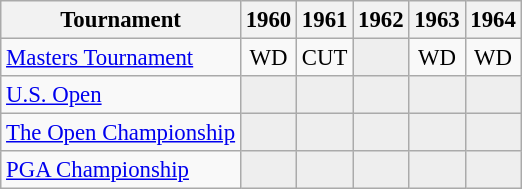<table class="wikitable" style="font-size:95%;text-align:center;">
<tr>
<th>Tournament</th>
<th>1960</th>
<th>1961</th>
<th>1962</th>
<th>1963</th>
<th>1964</th>
</tr>
<tr>
<td align=left><a href='#'>Masters Tournament</a></td>
<td>WD</td>
<td>CUT</td>
<td style="background:#eeeeee;"></td>
<td>WD</td>
<td>WD</td>
</tr>
<tr>
<td align=left><a href='#'>U.S. Open</a></td>
<td style="background:#eeeeee;"></td>
<td style="background:#eeeeee;"></td>
<td style="background:#eeeeee;"></td>
<td style="background:#eeeeee;"></td>
<td style="background:#eeeeee;"></td>
</tr>
<tr>
<td align=left><a href='#'>The Open Championship</a></td>
<td style="background:#eeeeee;"></td>
<td style="background:#eeeeee;"></td>
<td style="background:#eeeeee;"></td>
<td style="background:#eeeeee;"></td>
<td style="background:#eeeeee;"></td>
</tr>
<tr>
<td align=left><a href='#'>PGA Championship</a></td>
<td style="background:#eeeeee;"></td>
<td style="background:#eeeeee;"></td>
<td style="background:#eeeeee;"></td>
<td style="background:#eeeeee;"></td>
<td style="background:#eeeeee;"></td>
</tr>
</table>
